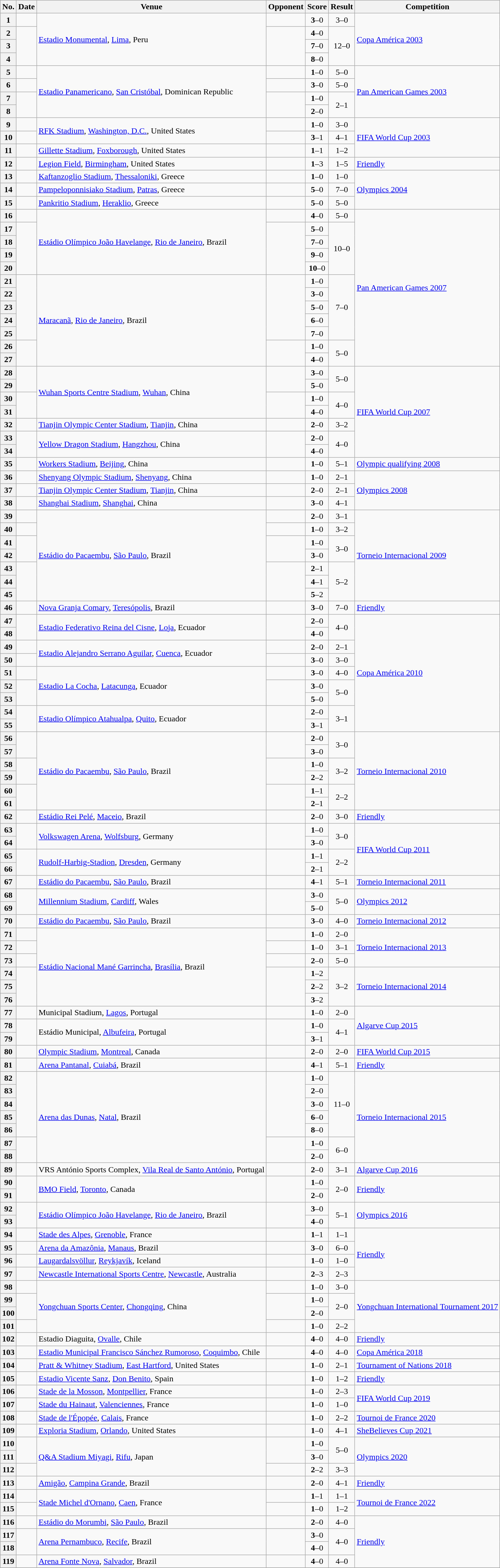<table class="wikitable sortable plainrowheaders">
<tr>
<th scope="col">No.</th>
<th scope="col" data-sort-type="date">Date</th>
<th scope="col">Venue</th>
<th scope="col">Opponent</th>
<th scope="col">Score</th>
<th scope="col">Result</th>
<th scope="col">Competition</th>
</tr>
<tr>
<th>1</th>
<td></td>
<td rowspan="4"><a href='#'>Estadio Monumental</a>, <a href='#'>Lima</a>, Peru</td>
<td></td>
<td align="center"><strong>3</strong>–0</td>
<td align="center">3–0</td>
<td rowspan="4"><a href='#'>Copa América 2003</a></td>
</tr>
<tr>
<th>2</th>
<td rowspan="3"></td>
<td rowspan="3"></td>
<td align="center"><strong>4</strong>–0</td>
<td rowspan="3" align="center">12–0</td>
</tr>
<tr>
<th>3</th>
<td align="center"><strong>7</strong>–0</td>
</tr>
<tr>
<th>4</th>
<td align="center"><strong>8</strong>–0</td>
</tr>
<tr>
<th>5</th>
<td></td>
<td rowspan="4"><a href='#'>Estadio Panamericano</a>, <a href='#'>San Cristóbal</a>, Dominican Republic</td>
<td></td>
<td align="center"><strong>1</strong>–0</td>
<td align="center">5–0</td>
<td rowspan="4"><a href='#'>Pan American Games 2003</a></td>
</tr>
<tr>
<th>6</th>
<td></td>
<td></td>
<td align="center"><strong>3</strong>–0</td>
<td align="center">5–0</td>
</tr>
<tr>
<th>7</th>
<td rowspan="2"></td>
<td rowspan="2"></td>
<td align="center"><strong>1</strong>–0</td>
<td rowspan="2" align="center">2–1</td>
</tr>
<tr>
<th>8</th>
<td align="center"><strong>2</strong>–0</td>
</tr>
<tr>
<th>9</th>
<td></td>
<td rowspan="2"><a href='#'>RFK Stadium</a>, <a href='#'>Washington, D.C.</a>, United States</td>
<td></td>
<td align="center"><strong>1</strong>–0</td>
<td align="center">3–0</td>
<td rowspan="3"><a href='#'>FIFA World Cup 2003</a></td>
</tr>
<tr>
<th>10</th>
<td></td>
<td></td>
<td align="center"><strong>3</strong>–1</td>
<td align="center">4–1</td>
</tr>
<tr>
<th>11</th>
<td></td>
<td><a href='#'>Gillette Stadium</a>, <a href='#'>Foxborough</a>, United States</td>
<td></td>
<td align="center"><strong>1</strong>–1</td>
<td align="center">1–2</td>
</tr>
<tr>
<th>12</th>
<td></td>
<td><a href='#'>Legion Field</a>, <a href='#'>Birmingham</a>, United States</td>
<td></td>
<td align="center"><strong>1</strong>–3</td>
<td align="center">1–5</td>
<td><a href='#'>Friendly</a></td>
</tr>
<tr>
<th>13</th>
<td></td>
<td><a href='#'>Kaftanzoglio Stadium</a>, <a href='#'>Thessaloniki</a>, Greece</td>
<td></td>
<td align="center"><strong>1</strong>–0</td>
<td align="center">1–0</td>
<td rowspan="3"><a href='#'>Olympics 2004</a></td>
</tr>
<tr>
<th>14</th>
<td></td>
<td><a href='#'>Pampeloponnisiako Stadium</a>, <a href='#'>Patras</a>, Greece</td>
<td></td>
<td align="center"><strong>5</strong>–0</td>
<td align="center">7–0</td>
</tr>
<tr>
<th>15</th>
<td></td>
<td><a href='#'>Pankritio Stadium</a>, <a href='#'>Heraklio</a>, Greece</td>
<td></td>
<td align="center"><strong>5</strong>–0</td>
<td align="center">5–0</td>
</tr>
<tr>
<th>16</th>
<td></td>
<td rowspan="5"><a href='#'>Estádio Olímpico João Havelange</a>, <a href='#'>Rio de Janeiro</a>, Brazil</td>
<td></td>
<td align="center"><strong>4</strong>–0</td>
<td align="center">5–0</td>
<td rowspan="12"><a href='#'>Pan American Games 2007</a></td>
</tr>
<tr>
<th>17</th>
<td rowspan="4"></td>
<td rowspan="4"></td>
<td align="center"><strong>5</strong>–0</td>
<td rowspan="4" align="center">10–0</td>
</tr>
<tr>
<th>18</th>
<td align="center"><strong>7</strong>–0</td>
</tr>
<tr>
<th>19</th>
<td align="center"><strong>9</strong>–0</td>
</tr>
<tr>
<th>20</th>
<td align="center"><strong>10</strong>–0</td>
</tr>
<tr>
<th>21</th>
<td rowspan="5"></td>
<td rowspan="7"><a href='#'>Maracanã</a>, <a href='#'>Rio de Janeiro</a>, Brazil</td>
<td rowspan="5"></td>
<td align="center"><strong>1</strong>–0</td>
<td rowspan="5" align="center">7–0</td>
</tr>
<tr>
<th>22</th>
<td align="center"><strong>3</strong>–0</td>
</tr>
<tr>
<th>23</th>
<td align="center"><strong>5</strong>–0</td>
</tr>
<tr>
<th>24</th>
<td align="center"><strong>6</strong>–0</td>
</tr>
<tr>
<th>25</th>
<td align="center"><strong>7</strong>–0</td>
</tr>
<tr>
<th>26</th>
<td rowspan="2"></td>
<td rowspan="2"></td>
<td align="center"><strong>1</strong>–0</td>
<td rowspan="2" align="center">5–0</td>
</tr>
<tr>
<th>27</th>
<td align="center"><strong>4</strong>–0</td>
</tr>
<tr>
<th>28</th>
<td rowspan="2"></td>
<td rowspan="4"><a href='#'>Wuhan Sports Centre Stadium</a>, <a href='#'>Wuhan</a>, China</td>
<td rowspan="2"></td>
<td align="center"><strong>3</strong>–0</td>
<td rowspan="2" align="center">5–0</td>
<td rowspan="7"><a href='#'>FIFA World Cup 2007</a></td>
</tr>
<tr>
<th>29</th>
<td align="center"><strong>5</strong>–0</td>
</tr>
<tr>
<th>30</th>
<td rowspan="2"></td>
<td rowspan="2"></td>
<td align="center"><strong>1</strong>–0</td>
<td rowspan="2" align="center">4–0</td>
</tr>
<tr>
<th>31</th>
<td align="center"><strong>4</strong>–0</td>
</tr>
<tr>
<th>32</th>
<td></td>
<td><a href='#'>Tianjin Olympic Center Stadium</a>, <a href='#'>Tianjin</a>, China</td>
<td></td>
<td align="center"><strong>2</strong>–0</td>
<td align="center">3–2</td>
</tr>
<tr>
<th>33</th>
<td rowspan="2"></td>
<td rowspan="2"><a href='#'>Yellow Dragon Stadium</a>, <a href='#'>Hangzhou</a>, China</td>
<td rowspan="2"></td>
<td align="center"><strong>2</strong>–0</td>
<td rowspan="2" align="center">4–0</td>
</tr>
<tr>
<th>34</th>
<td align="center"><strong>4</strong>–0</td>
</tr>
<tr>
<th>35</th>
<td></td>
<td><a href='#'>Workers Stadium</a>, <a href='#'>Beijing</a>, China</td>
<td></td>
<td align="center"><strong>1</strong>–0</td>
<td align="center">5–1</td>
<td><a href='#'>Olympic qualifying 2008</a></td>
</tr>
<tr>
<th>36</th>
<td></td>
<td><a href='#'>Shenyang Olympic Stadium</a>, <a href='#'>Shenyang</a>, China</td>
<td></td>
<td align="center"><strong>1</strong>–0</td>
<td align="center">2–1</td>
<td rowspan="3"><a href='#'>Olympics 2008</a></td>
</tr>
<tr>
<th>37</th>
<td></td>
<td><a href='#'>Tianjin Olympic Center Stadium</a>, <a href='#'>Tianjin</a>, China</td>
<td></td>
<td align="center"><strong>2</strong>–0</td>
<td align="center">2–1</td>
</tr>
<tr>
<th>38</th>
<td></td>
<td><a href='#'>Shanghai Stadium</a>, <a href='#'>Shanghai</a>, China</td>
<td></td>
<td align="center"><strong>3</strong>–0</td>
<td align="center">4–1</td>
</tr>
<tr>
<th>39</th>
<td></td>
<td rowspan="7"><a href='#'>Estádio do Pacaembu</a>, <a href='#'>São Paulo</a>, Brazil</td>
<td></td>
<td align="center"><strong>2</strong>–0</td>
<td align="center">3–1</td>
<td rowspan="7"><a href='#'>Torneio Internacional 2009</a></td>
</tr>
<tr>
<th>40</th>
<td></td>
<td></td>
<td align="center"><strong>1</strong>–0</td>
<td align="center">3–2</td>
</tr>
<tr>
<th>41</th>
<td rowspan="2"></td>
<td rowspan="2"></td>
<td align="center"><strong>1</strong>–0</td>
<td rowspan="2" align="center">3–0</td>
</tr>
<tr>
<th>42</th>
<td align="center"><strong>3</strong>–0</td>
</tr>
<tr>
<th>43</th>
<td rowspan="3"></td>
<td rowspan="3"></td>
<td align="center"><strong>2</strong>–1</td>
<td rowspan="3" align="center">5–2</td>
</tr>
<tr>
<th>44</th>
<td align="center"><strong>4</strong>–1</td>
</tr>
<tr>
<th>45</th>
<td align="center"><strong>5</strong>–2</td>
</tr>
<tr>
<th>46</th>
<td></td>
<td><a href='#'>Nova Granja Comary</a>, <a href='#'>Teresópolis</a>, Brazil</td>
<td></td>
<td align="center"><strong>3</strong>–0</td>
<td align="center">7–0</td>
<td><a href='#'>Friendly</a></td>
</tr>
<tr>
<th>47</th>
<td rowspan="2"></td>
<td rowspan="2"><a href='#'>Estadio Federativo Reina del Cisne</a>, <a href='#'>Loja</a>, Ecuador</td>
<td rowspan="2"></td>
<td align="center"><strong>2</strong>–0</td>
<td rowspan="2" align="center">4–0</td>
<td rowspan="9"><a href='#'>Copa América 2010</a></td>
</tr>
<tr>
<th>48</th>
<td align="center"><strong>4</strong>–0</td>
</tr>
<tr>
<th>49</th>
<td></td>
<td rowspan="2"><a href='#'>Estadio Alejandro Serrano Aguilar</a>, <a href='#'>Cuenca</a>, Ecuador</td>
<td></td>
<td align="center"><strong>2</strong>–0</td>
<td align="center">2–1</td>
</tr>
<tr>
<th>50</th>
<td></td>
<td></td>
<td align="center"><strong>3</strong>–0</td>
<td align="center">3–0</td>
</tr>
<tr>
<th>51</th>
<td></td>
<td rowspan="3"><a href='#'>Estadio La Cocha</a>, <a href='#'>Latacunga</a>, Ecuador</td>
<td></td>
<td align="center"><strong>3</strong>–0</td>
<td align="center">4–0</td>
</tr>
<tr>
<th>52</th>
<td rowspan="2"></td>
<td rowspan="2"></td>
<td align="center"><strong>3</strong>–0</td>
<td rowspan="2" align="center">5–0</td>
</tr>
<tr>
<th>53</th>
<td align="center"><strong>5</strong>–0</td>
</tr>
<tr>
<th>54</th>
<td rowspan="2"></td>
<td rowspan="2"><a href='#'>Estadio Olímpico Atahualpa</a>, <a href='#'>Quito</a>, Ecuador</td>
<td rowspan="2"></td>
<td align="center"><strong>2</strong>–0</td>
<td rowspan="2" align="center">3–1</td>
</tr>
<tr>
<th>55</th>
<td align="center"><strong>3</strong>–1</td>
</tr>
<tr>
<th>56</th>
<td rowspan="2"></td>
<td rowspan="6"><a href='#'>Estádio do Pacaembu</a>, <a href='#'>São Paulo</a>, Brazil</td>
<td rowspan="2"></td>
<td align="center"><strong>2</strong>–0</td>
<td rowspan="2" align="center">3–0</td>
<td rowspan="6"><a href='#'>Torneio Internacional 2010</a></td>
</tr>
<tr>
<th>57</th>
<td align="center"><strong>3</strong>–0</td>
</tr>
<tr>
<th>58</th>
<td rowspan="2"></td>
<td rowspan="2"></td>
<td align="center"><strong>1</strong>–0</td>
<td rowspan="2" align="center">3–2</td>
</tr>
<tr>
<th>59</th>
<td align="center"><strong>2</strong>–2</td>
</tr>
<tr>
<th>60</th>
<td rowspan="2"></td>
<td rowspan="2"></td>
<td align="center"><strong>1</strong>–1</td>
<td rowspan="2" align="center">2–2</td>
</tr>
<tr>
<th>61</th>
<td align="center"><strong>2</strong>–1</td>
</tr>
<tr>
<th>62</th>
<td></td>
<td><a href='#'>Estádio Rei Pelé</a>, <a href='#'>Maceio</a>, Brazil</td>
<td></td>
<td align="center"><strong>2</strong>–0</td>
<td align="center">3–0</td>
<td><a href='#'>Friendly</a></td>
</tr>
<tr>
<th>63</th>
<td rowspan="2"></td>
<td rowspan="2"><a href='#'>Volkswagen Arena</a>, <a href='#'>Wolfsburg</a>, Germany</td>
<td rowspan="2"></td>
<td align="center"><strong>1</strong>–0</td>
<td rowspan="2" align="center">3–0</td>
<td rowspan="4"><a href='#'>FIFA World Cup 2011</a></td>
</tr>
<tr>
<th>64</th>
<td align="center"><strong>3</strong>–0</td>
</tr>
<tr>
<th>65</th>
<td rowspan="2"></td>
<td rowspan="2"><a href='#'>Rudolf-Harbig-Stadion</a>, <a href='#'>Dresden</a>, Germany</td>
<td rowspan="2"></td>
<td align="center"><strong>1</strong>–1</td>
<td rowspan="2" align="center">2–2</td>
</tr>
<tr>
<th>66</th>
<td align="center"><strong>2</strong>–1</td>
</tr>
<tr>
<th>67</th>
<td></td>
<td><a href='#'>Estádio do Pacaembu</a>, <a href='#'>São Paulo</a>, Brazil</td>
<td></td>
<td align="center"><strong>4</strong>–1</td>
<td align="center">5–1</td>
<td><a href='#'>Torneio Internacional 2011</a></td>
</tr>
<tr>
<th>68</th>
<td rowspan="2"></td>
<td rowspan="2"><a href='#'>Millennium Stadium</a>, <a href='#'>Cardiff</a>, Wales</td>
<td rowspan="2"></td>
<td align="center"><strong>3</strong>–0</td>
<td rowspan="2" align="center">5–0</td>
<td rowspan="2"><a href='#'>Olympics 2012</a></td>
</tr>
<tr>
<th>69</th>
<td align="center"><strong>5</strong>–0</td>
</tr>
<tr>
<th>70</th>
<td></td>
<td><a href='#'>Estádio do Pacaembu</a>, <a href='#'>São Paulo</a>, Brazil</td>
<td></td>
<td align="center"><strong>3</strong>–0</td>
<td align="center">4–0</td>
<td><a href='#'>Torneio Internacional 2012</a></td>
</tr>
<tr>
<th>71</th>
<td></td>
<td rowspan="6"><a href='#'>Estádio Nacional Mané Garrincha</a>, <a href='#'>Brasília</a>, Brazil</td>
<td></td>
<td align="center"><strong>1</strong>–0</td>
<td align="center">2–0</td>
<td rowspan="3"><a href='#'>Torneio Internacional 2013</a></td>
</tr>
<tr>
<th>72</th>
<td></td>
<td></td>
<td align="center"><strong>1</strong>–0</td>
<td align="center">3–1</td>
</tr>
<tr>
<th>73</th>
<td></td>
<td></td>
<td align="center"><strong>2</strong>–0</td>
<td align="center">5–0</td>
</tr>
<tr>
<th>74</th>
<td rowspan="3"></td>
<td rowspan="3"></td>
<td align="center"><strong>1</strong>–2</td>
<td rowspan="3" align="center">3–2</td>
<td rowspan="3"><a href='#'>Torneio Internacional 2014</a></td>
</tr>
<tr>
<th>75</th>
<td align="center"><strong>2</strong>–2</td>
</tr>
<tr>
<th>76</th>
<td align="center"><strong>3</strong>–2</td>
</tr>
<tr>
<th>77</th>
<td></td>
<td>Municipal Stadium, <a href='#'>Lagos</a>, Portugal</td>
<td></td>
<td align="center"><strong>1</strong>–0</td>
<td align="center">2–0</td>
<td rowspan="3"><a href='#'>Algarve Cup 2015</a></td>
</tr>
<tr>
<th>78</th>
<td rowspan="2"></td>
<td rowspan="2">Estádio Municipal, <a href='#'>Albufeira</a>, Portugal</td>
<td rowspan="2"></td>
<td align="center"><strong>1</strong>–0</td>
<td rowspan="2" align="center">4–1</td>
</tr>
<tr>
<th>79</th>
<td align="center"><strong>3</strong>–1</td>
</tr>
<tr>
<th>80</th>
<td></td>
<td><a href='#'>Olympic Stadium</a>, <a href='#'>Montreal</a>, Canada</td>
<td></td>
<td align="center"><strong>2</strong>–0</td>
<td align="center">2–0</td>
<td><a href='#'>FIFA World Cup 2015</a></td>
</tr>
<tr>
<th>81</th>
<td></td>
<td><a href='#'>Arena Pantanal</a>, <a href='#'>Cuiabá</a>, Brazil</td>
<td></td>
<td align="center"><strong>4</strong>–1</td>
<td align="center">5–1</td>
<td><a href='#'>Friendly</a></td>
</tr>
<tr>
<th>82</th>
<td rowspan="5"></td>
<td rowspan="7"><a href='#'>Arena das Dunas</a>, <a href='#'>Natal</a>, Brazil</td>
<td rowspan="5"></td>
<td align="center"><strong>1</strong>–0</td>
<td rowspan="5" align="center">11–0</td>
<td rowspan="7"><a href='#'>Torneio Internacional 2015</a></td>
</tr>
<tr>
<th>83</th>
<td align="center"><strong>2</strong>–0</td>
</tr>
<tr>
<th>84</th>
<td align="center"><strong>3</strong>–0</td>
</tr>
<tr>
<th>85</th>
<td align="center"><strong>6</strong>–0</td>
</tr>
<tr>
<th>86</th>
<td align="center"><strong>8</strong>–0</td>
</tr>
<tr>
<th>87</th>
<td rowspan="2"></td>
<td rowspan="2"></td>
<td align="center"><strong>1</strong>–0</td>
<td rowspan="2" align="center">6–0</td>
</tr>
<tr>
<th>88</th>
<td align="center"><strong>2</strong>–0</td>
</tr>
<tr>
<th>89</th>
<td></td>
<td>VRS António Sports Complex, <a href='#'>Vila Real de Santo António</a>, Portugal</td>
<td></td>
<td align="center"><strong>2</strong>–0</td>
<td align="center">3–1</td>
<td><a href='#'>Algarve Cup 2016</a></td>
</tr>
<tr>
<th>90</th>
<td rowspan="2"></td>
<td rowspan="2"><a href='#'>BMO Field</a>, <a href='#'>Toronto</a>, Canada</td>
<td rowspan="2"></td>
<td align="center"><strong>1</strong>–0</td>
<td rowspan="2" align="center">2–0</td>
<td rowspan="2"><a href='#'>Friendly</a></td>
</tr>
<tr>
<th>91</th>
<td align="center"><strong>2</strong>–0</td>
</tr>
<tr>
<th>92</th>
<td rowspan="2"></td>
<td rowspan="2"><a href='#'>Estádio Olímpico João Havelange</a>, <a href='#'>Rio de Janeiro</a>, Brazil</td>
<td rowspan="2"></td>
<td align="center"><strong>3</strong>–0</td>
<td rowspan="2" align="center">5–1</td>
<td rowspan="2"><a href='#'>Olympics 2016</a></td>
</tr>
<tr>
<th>93</th>
<td align="center"><strong>4</strong>–0</td>
</tr>
<tr>
<th>94</th>
<td></td>
<td><a href='#'>Stade des Alpes</a>, <a href='#'>Grenoble</a>, France</td>
<td></td>
<td align="center"><strong>1</strong>–1</td>
<td align="center">1–1</td>
<td rowspan="4"><a href='#'>Friendly</a></td>
</tr>
<tr>
<th>95</th>
<td></td>
<td><a href='#'>Arena da Amazônia</a>, <a href='#'>Manaus</a>, Brazil</td>
<td></td>
<td align="center"><strong>3</strong>–0</td>
<td align="center">6–0</td>
</tr>
<tr>
<th>96</th>
<td></td>
<td><a href='#'>Laugardalsvöllur</a>, <a href='#'>Reykjavík</a>, Iceland</td>
<td></td>
<td align="center"><strong>1</strong>–0</td>
<td align="center">1–0</td>
</tr>
<tr>
<th>97</th>
<td></td>
<td><a href='#'>Newcastle International Sports Centre</a>, <a href='#'>Newcastle</a>, Australia</td>
<td></td>
<td align="center"><strong>2</strong>–3</td>
<td align="center">2–3</td>
</tr>
<tr>
<th>98</th>
<td></td>
<td rowspan="4"><a href='#'>Yongchuan Sports Center</a>, <a href='#'>Chongqing</a>, China</td>
<td></td>
<td align="center"><strong>1</strong>–0</td>
<td align="center">3–0</td>
<td rowspan="4"><a href='#'>Yongchuan International Tournament 2017</a></td>
</tr>
<tr>
<th>99</th>
<td rowspan="2"></td>
<td rowspan="2"></td>
<td align="center"><strong>1</strong>–0</td>
<td rowspan="2" align="center">2–0</td>
</tr>
<tr>
<th>100</th>
<td align="center"><strong>2</strong>–0</td>
</tr>
<tr>
<th>101</th>
<td></td>
<td></td>
<td align="center"><strong>1</strong>–0</td>
<td align="center">2–2</td>
</tr>
<tr>
<th>102</th>
<td></td>
<td>Estadio Diaguita, <a href='#'>Ovalle</a>, Chile</td>
<td></td>
<td align="center"><strong>4</strong>–0</td>
<td align="center">4–0</td>
<td><a href='#'>Friendly</a></td>
</tr>
<tr>
<th>103</th>
<td></td>
<td><a href='#'>Estadio Municipal Francisco Sánchez Rumoroso</a>, <a href='#'>Coquimbo</a>, Chile</td>
<td></td>
<td align="center"><strong>4</strong>–0</td>
<td align="center">4–0</td>
<td><a href='#'>Copa América 2018</a></td>
</tr>
<tr>
<th>104</th>
<td></td>
<td><a href='#'>Pratt & Whitney Stadium</a>, <a href='#'>East Hartford</a>, United States</td>
<td></td>
<td align="center"><strong>1</strong>–0</td>
<td align="center">2–1</td>
<td><a href='#'>Tournament of Nations 2018</a></td>
</tr>
<tr>
<th>105</th>
<td></td>
<td><a href='#'>Estadio Vicente Sanz</a>, <a href='#'>Don Benito</a>, Spain</td>
<td></td>
<td align="center"><strong>1</strong>–0</td>
<td align="center">1–2</td>
<td><a href='#'>Friendly</a></td>
</tr>
<tr>
<th>106</th>
<td></td>
<td><a href='#'>Stade de la Mosson</a>, <a href='#'>Montpellier</a>, France</td>
<td></td>
<td align="center"><strong>1</strong>–0</td>
<td align="center">2–3</td>
<td rowspan="2"><a href='#'>FIFA World Cup 2019</a></td>
</tr>
<tr>
<th>107</th>
<td></td>
<td><a href='#'>Stade du Hainaut</a>, <a href='#'>Valenciennes</a>, France</td>
<td></td>
<td align="center"><strong>1</strong>–0</td>
<td align="center">1–0</td>
</tr>
<tr>
<th>108</th>
<td></td>
<td><a href='#'>Stade de l'Épopée</a>, <a href='#'>Calais</a>, France</td>
<td></td>
<td align="center"><strong>1</strong>–0</td>
<td align="center">2–2</td>
<td><a href='#'>Tournoi de France 2020</a></td>
</tr>
<tr>
<th>109</th>
<td></td>
<td><a href='#'>Exploria Stadium</a>, <a href='#'>Orlando</a>, United States</td>
<td></td>
<td align="center"><strong>1</strong>–0</td>
<td align="center">4–1</td>
<td><a href='#'>SheBelieves Cup 2021</a></td>
</tr>
<tr>
<th>110</th>
<td rowspan="2"></td>
<td rowspan="3"><a href='#'>Q&A Stadium Miyagi</a>, <a href='#'>Rifu</a>, Japan</td>
<td rowspan="2"></td>
<td align="center"><strong>1</strong>–0</td>
<td rowspan="2" align="center">5–0</td>
<td rowspan="3"><a href='#'>Olympics 2020</a></td>
</tr>
<tr>
<th>111</th>
<td align="center"><strong>3</strong>–0</td>
</tr>
<tr>
<th>112</th>
<td></td>
<td></td>
<td align="center"><strong>2</strong>–2</td>
<td align="center">3–3</td>
</tr>
<tr>
<th>113</th>
<td></td>
<td><a href='#'>Amigão</a>, <a href='#'>Campina Grande</a>, Brazil</td>
<td></td>
<td align="center"><strong>2</strong>–0</td>
<td align="center">4–1</td>
<td><a href='#'>Friendly</a></td>
</tr>
<tr>
<th>114</th>
<td></td>
<td rowspan="2"><a href='#'>Stade Michel d'Ornano</a>, <a href='#'>Caen</a>, France</td>
<td></td>
<td align="center"><strong>1</strong>–1</td>
<td align="center">1–1</td>
<td rowspan="2"><a href='#'>Tournoi de France 2022</a></td>
</tr>
<tr>
<th>115</th>
<td></td>
<td></td>
<td align="center"><strong>1</strong>–0</td>
<td align="center">1–2</td>
</tr>
<tr>
<th>116</th>
<td></td>
<td><a href='#'>Estádio do Morumbi</a>, <a href='#'>São Paulo</a>, Brazil</td>
<td></td>
<td align="center"><strong>2</strong>–0</td>
<td align="center">4–0</td>
<td rowspan="4"><a href='#'>Friendly</a></td>
</tr>
<tr>
<th>117</th>
<td rowspan="2"></td>
<td rowspan="2"><a href='#'>Arena Pernambuco</a>, <a href='#'>Recife</a>, Brazil</td>
<td rowspan="2"></td>
<td align="center"><strong>3</strong>–0</td>
<td rowspan="2" align="center">4–0</td>
</tr>
<tr>
<th>118</th>
<td align="center"><strong>4</strong>–0</td>
</tr>
<tr>
<th>119</th>
<td></td>
<td><a href='#'>Arena Fonte Nova</a>, <a href='#'>Salvador</a>, Brazil</td>
<td></td>
<td align="center"><strong>4</strong>–0</td>
<td align="center">4–0</td>
</tr>
<tr>
</tr>
</table>
